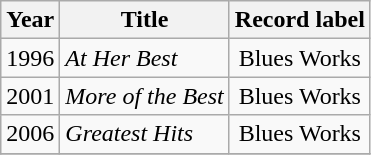<table class="wikitable sortable">
<tr>
<th>Year</th>
<th>Title</th>
<th>Record label</th>
</tr>
<tr>
<td>1996</td>
<td><em>At Her Best</em></td>
<td style="text-align:center;">Blues Works</td>
</tr>
<tr>
<td>2001</td>
<td><em>More of the Best</em></td>
<td style="text-align:center;">Blues Works</td>
</tr>
<tr>
<td>2006</td>
<td><em>Greatest Hits</em></td>
<td style="text-align:center;">Blues Works</td>
</tr>
<tr>
</tr>
</table>
